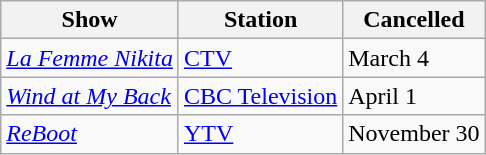<table class="wikitable">
<tr>
<th>Show</th>
<th>Station</th>
<th>Cancelled</th>
</tr>
<tr>
<td><em><a href='#'>La Femme Nikita</a></em></td>
<td><a href='#'>CTV</a></td>
<td>March 4</td>
</tr>
<tr>
<td><em><a href='#'>Wind at My Back</a></em></td>
<td><a href='#'>CBC Television</a></td>
<td>April 1</td>
</tr>
<tr>
<td><em><a href='#'>ReBoot</a></em></td>
<td><a href='#'>YTV</a></td>
<td>November 30</td>
</tr>
</table>
